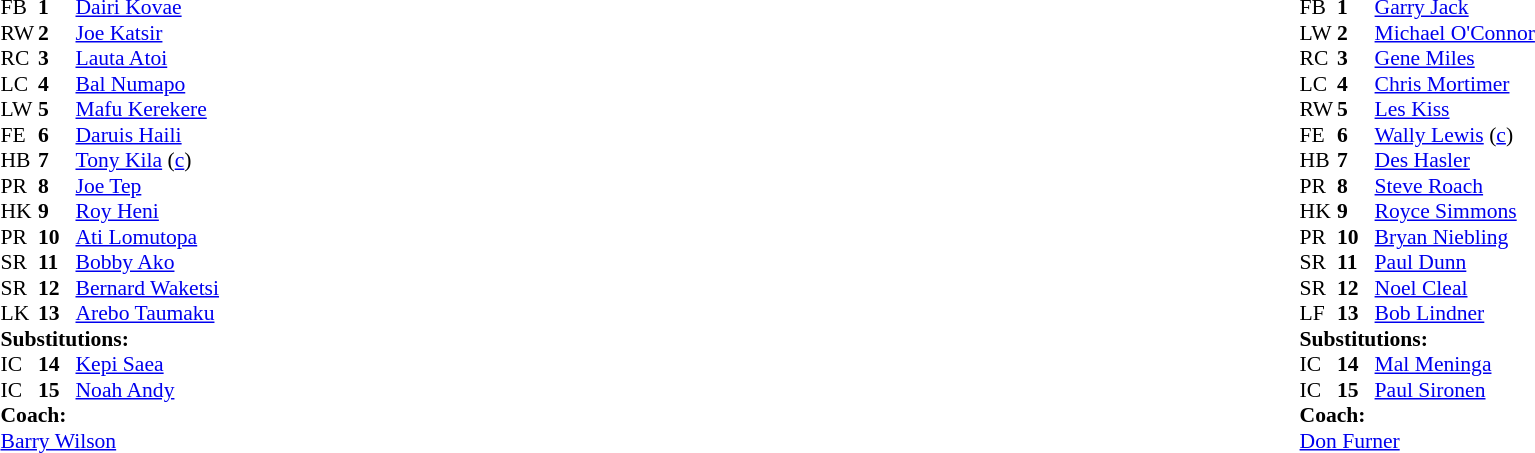<table width="100%">
<tr>
<td valign="top" width="50%"><br><table style="font-size: 90%" cellspacing="0" cellpadding="0">
<tr>
<th width="25"></th>
<th width="25"></th>
</tr>
<tr>
<td>FB</td>
<td><strong>1</strong></td>
<td><a href='#'>Dairi Kovae</a></td>
</tr>
<tr>
<td>RW</td>
<td><strong>2</strong></td>
<td><a href='#'>Joe Katsir</a></td>
</tr>
<tr>
<td>RC</td>
<td><strong>3</strong></td>
<td><a href='#'>Lauta Atoi</a></td>
</tr>
<tr>
<td>LC</td>
<td><strong>4</strong></td>
<td><a href='#'>Bal Numapo</a></td>
</tr>
<tr>
<td>LW</td>
<td><strong>5</strong></td>
<td><a href='#'>Mafu Kerekere</a></td>
</tr>
<tr>
<td>FE</td>
<td><strong>6</strong></td>
<td><a href='#'>Daruis Haili</a></td>
</tr>
<tr>
<td>HB</td>
<td><strong>7</strong></td>
<td><a href='#'>Tony Kila</a> (<a href='#'>c</a>)</td>
</tr>
<tr>
<td>PR</td>
<td><strong>8</strong></td>
<td><a href='#'>Joe Tep</a></td>
</tr>
<tr>
<td>HK</td>
<td><strong>9</strong></td>
<td><a href='#'>Roy Heni</a></td>
</tr>
<tr>
<td>PR</td>
<td><strong>10</strong></td>
<td><a href='#'>Ati Lomutopa</a></td>
</tr>
<tr>
<td>SR</td>
<td><strong>11</strong></td>
<td><a href='#'>Bobby Ako</a></td>
</tr>
<tr>
<td>SR</td>
<td><strong>12</strong></td>
<td><a href='#'>Bernard Waketsi</a></td>
</tr>
<tr>
<td>LK</td>
<td><strong>13</strong></td>
<td><a href='#'>Arebo Taumaku</a></td>
</tr>
<tr>
<td colspan=3><strong>Substitutions:</strong></td>
</tr>
<tr>
<td>IC</td>
<td><strong>14</strong></td>
<td><a href='#'>Kepi Saea</a></td>
</tr>
<tr>
<td>IC</td>
<td><strong>15</strong></td>
<td><a href='#'>Noah Andy</a></td>
</tr>
<tr>
<td colspan=3><strong>Coach:</strong></td>
</tr>
<tr>
<td colspan="4"> <a href='#'>Barry Wilson</a></td>
</tr>
</table>
</td>
<td valign="top" width="50%"><br><table style="font-size: 90%" cellspacing="0" cellpadding="0" align="center">
<tr>
<th width="25"></th>
<th width="25"></th>
</tr>
<tr>
<td>FB</td>
<td><strong>1</strong></td>
<td><a href='#'>Garry Jack</a></td>
</tr>
<tr>
<td>LW</td>
<td><strong>2</strong></td>
<td><a href='#'>Michael O'Connor</a></td>
</tr>
<tr>
<td>RC</td>
<td><strong>3</strong></td>
<td><a href='#'>Gene Miles</a></td>
</tr>
<tr>
<td>LC</td>
<td><strong>4</strong></td>
<td><a href='#'>Chris Mortimer</a></td>
</tr>
<tr>
<td>RW</td>
<td><strong>5</strong></td>
<td><a href='#'>Les Kiss</a></td>
</tr>
<tr>
<td>FE</td>
<td><strong>6</strong></td>
<td><a href='#'>Wally Lewis</a> (<a href='#'>c</a>)</td>
</tr>
<tr>
<td>HB</td>
<td><strong>7</strong></td>
<td><a href='#'>Des Hasler</a></td>
</tr>
<tr>
<td>PR</td>
<td><strong>8</strong></td>
<td><a href='#'>Steve Roach</a></td>
</tr>
<tr>
<td>HK</td>
<td><strong>9</strong></td>
<td><a href='#'>Royce Simmons</a></td>
</tr>
<tr>
<td>PR</td>
<td><strong>10</strong></td>
<td><a href='#'>Bryan Niebling</a></td>
</tr>
<tr>
<td>SR</td>
<td><strong>11</strong></td>
<td><a href='#'>Paul Dunn</a></td>
</tr>
<tr>
<td>SR</td>
<td><strong>12</strong></td>
<td><a href='#'>Noel Cleal</a></td>
</tr>
<tr>
<td>LF</td>
<td><strong>13</strong></td>
<td><a href='#'>Bob Lindner</a></td>
</tr>
<tr>
<td colspan=3><strong>Substitutions:</strong></td>
</tr>
<tr>
<td>IC</td>
<td><strong>14</strong></td>
<td><a href='#'>Mal Meninga</a></td>
</tr>
<tr>
<td>IC</td>
<td><strong>15</strong></td>
<td><a href='#'>Paul Sironen</a></td>
</tr>
<tr>
<td colspan=3><strong>Coach:</strong></td>
</tr>
<tr>
<td colspan="4"> <a href='#'>Don Furner</a></td>
</tr>
</table>
</td>
</tr>
</table>
